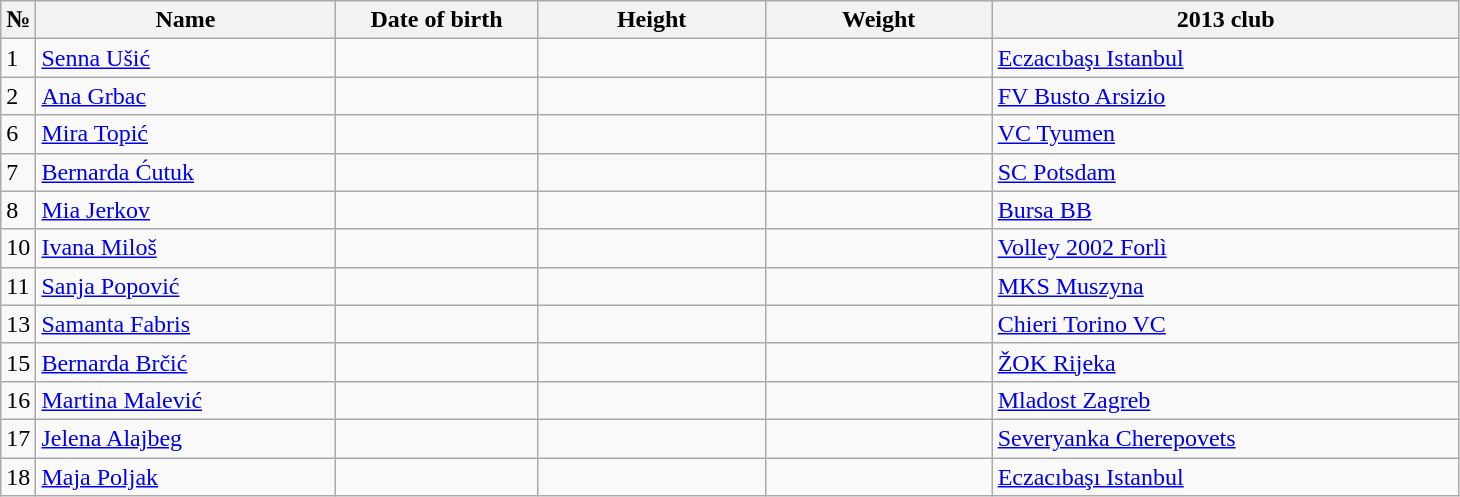<table class=wikitable sortable style=font-size:100%; text-align:center;>
<tr>
<th>№</th>
<th style=width:12em>Name</th>
<th style=width:8em>Date of birth</th>
<th style=width:9em>Height</th>
<th style=width:9em>Weight</th>
<th style=width:19em>2013 club</th>
</tr>
<tr>
<td>1</td>
<td><a href='#'>Senna Ušić</a></td>
<td></td>
<td></td>
<td></td>
<td> <a href='#'>Eczacıbaşı Istanbul</a></td>
</tr>
<tr>
<td>2</td>
<td><a href='#'>Ana Grbac</a></td>
<td></td>
<td></td>
<td></td>
<td> <a href='#'>FV Busto Arsizio</a></td>
</tr>
<tr>
<td>6</td>
<td><a href='#'>Mira Topić</a></td>
<td></td>
<td></td>
<td></td>
<td> <a href='#'>VC Tyumen</a></td>
</tr>
<tr>
<td>7</td>
<td><a href='#'>Bernarda Ćutuk</a></td>
<td></td>
<td></td>
<td></td>
<td> <a href='#'>SC Potsdam</a></td>
</tr>
<tr>
<td>8</td>
<td><a href='#'>Mia Jerkov</a></td>
<td></td>
<td></td>
<td></td>
<td> <a href='#'>Bursa BB</a></td>
</tr>
<tr>
<td>10</td>
<td><a href='#'>Ivana Miloš</a></td>
<td></td>
<td></td>
<td></td>
<td> <a href='#'>Volley 2002 Forlì</a></td>
</tr>
<tr>
<td>11</td>
<td><a href='#'>Sanja Popović </a></td>
<td></td>
<td></td>
<td></td>
<td> <a href='#'>MKS Muszyna</a></td>
</tr>
<tr>
<td>13</td>
<td><a href='#'>Samanta Fabris</a></td>
<td></td>
<td></td>
<td></td>
<td> <a href='#'>Chieri Torino VC</a></td>
</tr>
<tr>
<td>15</td>
<td><a href='#'>Bernarda Brčić</a></td>
<td></td>
<td></td>
<td></td>
<td> <a href='#'>ŽOK Rijeka</a></td>
</tr>
<tr>
<td>16</td>
<td><a href='#'>Martina Malević</a></td>
<td></td>
<td></td>
<td></td>
<td> <a href='#'>Mladost Zagreb</a></td>
</tr>
<tr>
<td>17</td>
<td><a href='#'>Jelena Alajbeg</a></td>
<td></td>
<td></td>
<td></td>
<td> <a href='#'>Severyanka Cherepovets</a></td>
</tr>
<tr>
<td>18</td>
<td><a href='#'>Maja Poljak</a></td>
<td></td>
<td></td>
<td></td>
<td> <a href='#'>Eczacıbaşı Istanbul</a></td>
</tr>
</table>
